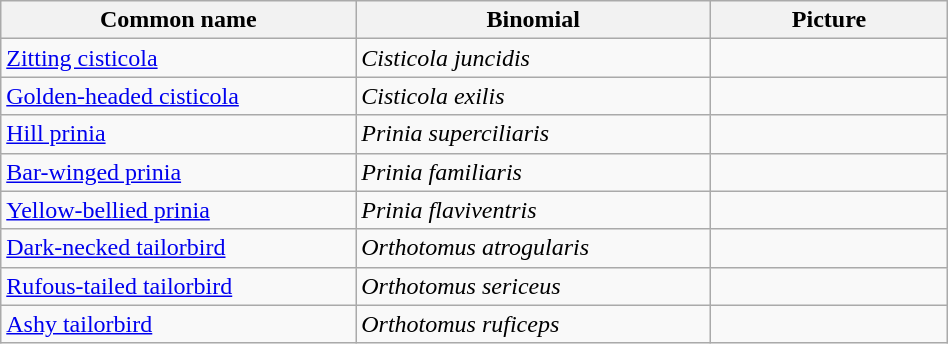<table width=50% class="wikitable">
<tr>
<th width=30%>Common name</th>
<th width=30%>Binomial</th>
<th width=20%>Picture</th>
</tr>
<tr>
<td><a href='#'>Zitting cisticola</a></td>
<td><em>Cisticola juncidis</em></td>
<td></td>
</tr>
<tr>
<td><a href='#'>Golden-headed cisticola</a></td>
<td><em>Cisticola exilis</em></td>
<td></td>
</tr>
<tr>
<td><a href='#'>Hill prinia</a></td>
<td><em>Prinia superciliaris</em></td>
<td></td>
</tr>
<tr>
<td><a href='#'>Bar-winged prinia</a></td>
<td><em>Prinia familiaris</em></td>
<td></td>
</tr>
<tr>
<td><a href='#'>Yellow-bellied prinia</a></td>
<td><em>Prinia flaviventris</em></td>
<td></td>
</tr>
<tr>
<td><a href='#'>Dark-necked tailorbird</a></td>
<td><em>Orthotomus atrogularis</em></td>
<td></td>
</tr>
<tr>
<td><a href='#'>Rufous-tailed tailorbird</a></td>
<td><em>Orthotomus sericeus</em></td>
<td></td>
</tr>
<tr>
<td><a href='#'>Ashy tailorbird</a></td>
<td><em>Orthotomus ruficeps</em></td>
<td></td>
</tr>
</table>
